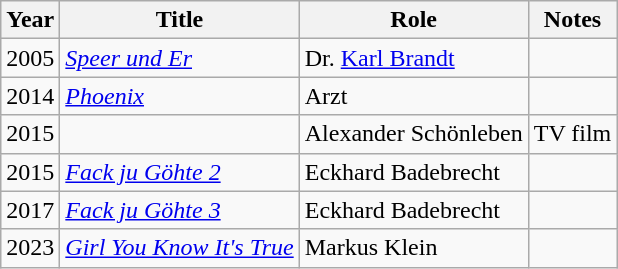<table class="wikitable sortable">
<tr>
<th>Year</th>
<th>Title</th>
<th>Role</th>
<th class="unsortable">Notes</th>
</tr>
<tr>
<td>2005</td>
<td><em><a href='#'>Speer und Er</a></em></td>
<td>Dr. <a href='#'>Karl Brandt</a></td>
<td></td>
</tr>
<tr>
<td>2014</td>
<td><em><a href='#'>Phoenix</a></em></td>
<td>Arzt</td>
<td></td>
</tr>
<tr>
<td>2015</td>
<td><em></em></td>
<td>Alexander Schönleben</td>
<td>TV film</td>
</tr>
<tr>
<td>2015</td>
<td><em><a href='#'>Fack ju Göhte 2</a></em></td>
<td>Eckhard Badebrecht</td>
<td></td>
</tr>
<tr>
<td>2017</td>
<td><em><a href='#'>Fack ju Göhte 3</a></em></td>
<td>Eckhard Badebrecht</td>
<td></td>
</tr>
<tr>
<td>2023</td>
<td><em><a href='#'>Girl You Know It's True</a></em></td>
<td>Markus Klein</td>
<td></td>
</tr>
</table>
